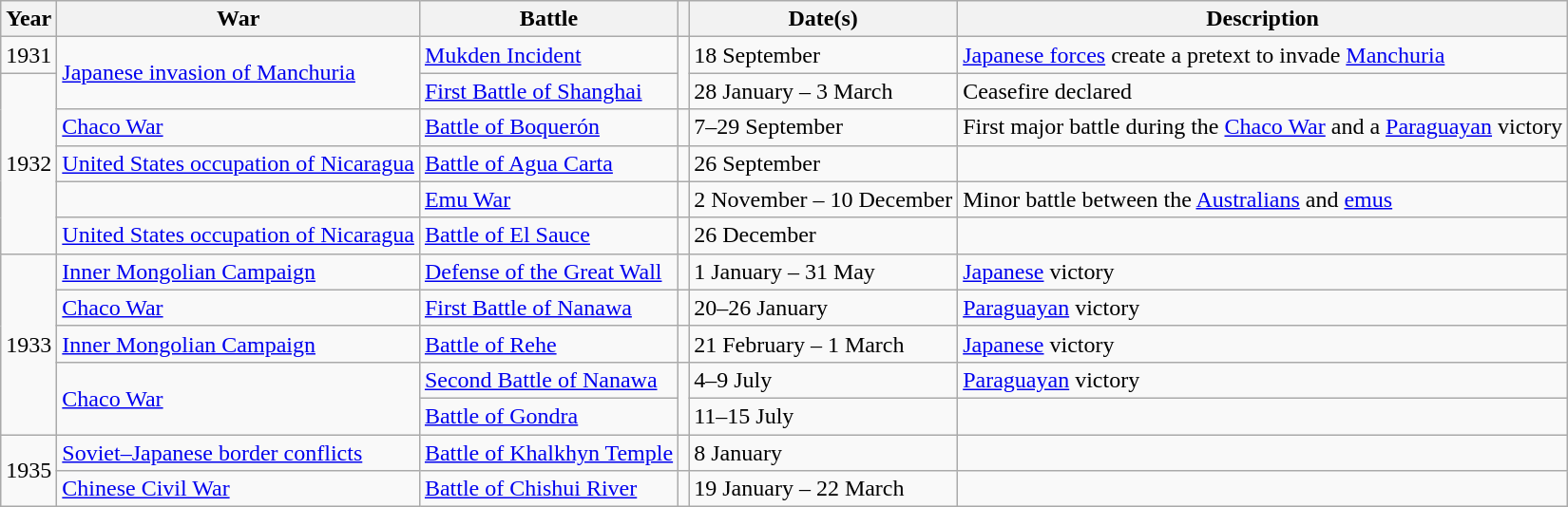<table class="wikitable sortable">
<tr>
<th class="unsortable">Year</th>
<th>War</th>
<th class="unsortable">Battle</th>
<th></th>
<th>Date(s)</th>
<th class="unsortable">Description</th>
</tr>
<tr>
<td>1931</td>
<td rowspan="2"><a href='#'>Japanese invasion of Manchuria</a></td>
<td><a href='#'>Mukden Incident</a></td>
<td rowspan="2"></td>
<td>18 September</td>
<td><a href='#'>Japanese forces</a> create a pretext to invade <a href='#'>Manchuria</a></td>
</tr>
<tr>
<td rowspan="5">1932</td>
<td><a href='#'>First Battle of Shanghai</a></td>
<td>28 January – 3 March</td>
<td>Ceasefire declared</td>
</tr>
<tr>
<td><a href='#'>Chaco War</a></td>
<td><a href='#'>Battle of Boquerón</a></td>
<td></td>
<td>7–29 September</td>
<td>First major battle during the <a href='#'>Chaco War</a> and a <a href='#'>Paraguayan</a> victory</td>
</tr>
<tr>
<td><a href='#'>United States occupation of Nicaragua</a></td>
<td><a href='#'>Battle of Agua Carta</a></td>
<td></td>
<td>26 September</td>
<td></td>
</tr>
<tr>
<td></td>
<td><a href='#'>Emu War</a></td>
<td></td>
<td>2 November – 10 December</td>
<td>Minor battle between the <a href='#'>Australians</a> and <a href='#'>emus</a></td>
</tr>
<tr>
<td><a href='#'>United States occupation of Nicaragua</a></td>
<td><a href='#'>Battle of El Sauce</a></td>
<td></td>
<td>26 December</td>
<td></td>
</tr>
<tr>
<td rowspan="5">1933</td>
<td><a href='#'>Inner Mongolian Campaign</a></td>
<td><a href='#'>Defense of the Great Wall</a></td>
<td></td>
<td>1 January – 31 May</td>
<td><a href='#'>Japanese</a> victory</td>
</tr>
<tr>
<td><a href='#'>Chaco War</a></td>
<td><a href='#'>First Battle of Nanawa</a></td>
<td></td>
<td>20–26 January</td>
<td><a href='#'>Paraguayan</a> victory</td>
</tr>
<tr>
<td><a href='#'>Inner Mongolian Campaign</a></td>
<td><a href='#'>Battle of Rehe</a></td>
<td></td>
<td>21 February – 1 March</td>
<td><a href='#'>Japanese</a> victory</td>
</tr>
<tr>
<td rowspan="2"><a href='#'>Chaco War</a></td>
<td><a href='#'>Second Battle of Nanawa</a></td>
<td rowspan="2"></td>
<td>4–9 July</td>
<td><a href='#'>Paraguayan</a> victory</td>
</tr>
<tr>
<td><a href='#'>Battle of Gondra</a></td>
<td>11–15 July</td>
<td></td>
</tr>
<tr>
<td rowspan="2">1935</td>
<td><a href='#'>Soviet–Japanese border conflicts</a></td>
<td><a href='#'>Battle of Khalkhyn Temple</a></td>
<td></td>
<td>8 January</td>
<td></td>
</tr>
<tr>
<td><a href='#'>Chinese Civil War</a></td>
<td><a href='#'>Battle of Chishui River</a></td>
<td></td>
<td>19 January – 22 March</td>
<td></td>
</tr>
</table>
